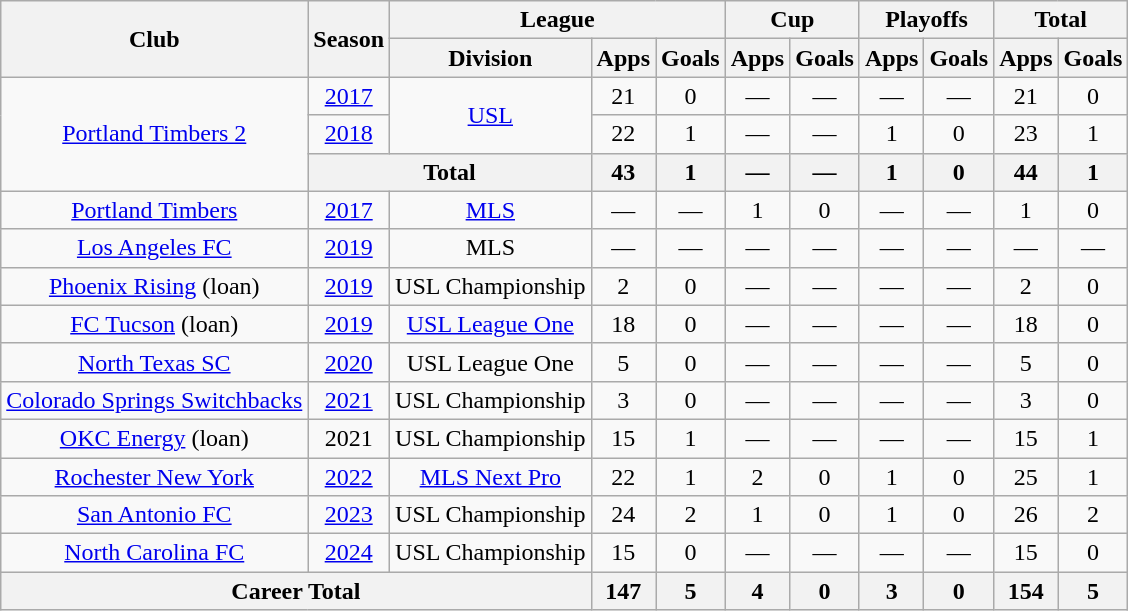<table class="wikitable" style="text-align:center">
<tr>
<th rowspan="2">Club</th>
<th rowspan="2">Season</th>
<th colspan="3">League</th>
<th colspan="2">Cup</th>
<th colspan="2">Playoffs</th>
<th colspan="2">Total</th>
</tr>
<tr>
<th>Division</th>
<th>Apps</th>
<th>Goals</th>
<th>Apps</th>
<th>Goals</th>
<th>Apps</th>
<th>Goals</th>
<th>Apps</th>
<th>Goals</th>
</tr>
<tr>
<td rowspan="3"><a href='#'>Portland Timbers 2</a></td>
<td><a href='#'>2017</a></td>
<td rowspan="2"><a href='#'>USL</a></td>
<td>21</td>
<td>0</td>
<td>—</td>
<td>—</td>
<td>—</td>
<td>—</td>
<td>21</td>
<td>0</td>
</tr>
<tr>
<td><a href='#'>2018</a></td>
<td>22</td>
<td>1</td>
<td>—</td>
<td>—</td>
<td>1</td>
<td>0</td>
<td>23</td>
<td>1</td>
</tr>
<tr>
<th colspan="2">Total</th>
<th>43</th>
<th>1</th>
<th>—</th>
<th>—</th>
<th>1</th>
<th>0</th>
<th>44</th>
<th>1</th>
</tr>
<tr>
<td><a href='#'>Portland Timbers</a></td>
<td><a href='#'>2017</a></td>
<td><a href='#'>MLS</a></td>
<td>—</td>
<td>—</td>
<td>1</td>
<td>0</td>
<td>—</td>
<td>—</td>
<td>1</td>
<td>0</td>
</tr>
<tr>
<td><a href='#'>Los Angeles FC</a></td>
<td><a href='#'>2019</a></td>
<td>MLS</td>
<td>—</td>
<td>—</td>
<td>—</td>
<td>—</td>
<td>—</td>
<td>—</td>
<td>—</td>
<td>—</td>
</tr>
<tr>
<td><a href='#'>Phoenix Rising</a> (loan)</td>
<td><a href='#'>2019</a></td>
<td>USL Championship</td>
<td>2</td>
<td>0</td>
<td>—</td>
<td>—</td>
<td>—</td>
<td>—</td>
<td>2</td>
<td>0</td>
</tr>
<tr>
<td><a href='#'>FC Tucson</a> (loan)</td>
<td><a href='#'>2019</a></td>
<td><a href='#'>USL League One</a></td>
<td>18</td>
<td>0</td>
<td>—</td>
<td>—</td>
<td>—</td>
<td>—</td>
<td>18</td>
<td>0</td>
</tr>
<tr>
<td><a href='#'>North Texas SC</a></td>
<td><a href='#'>2020</a></td>
<td>USL League One</td>
<td>5</td>
<td>0</td>
<td>—</td>
<td>—</td>
<td>—</td>
<td>—</td>
<td>5</td>
<td>0</td>
</tr>
<tr>
<td><a href='#'>Colorado Springs Switchbacks</a></td>
<td><a href='#'>2021</a></td>
<td>USL Championship</td>
<td>3</td>
<td>0</td>
<td>—</td>
<td>—</td>
<td>—</td>
<td>—</td>
<td>3</td>
<td>0</td>
</tr>
<tr>
<td><a href='#'>OKC Energy</a> (loan)</td>
<td>2021</td>
<td>USL Championship</td>
<td>15</td>
<td>1</td>
<td>—</td>
<td>—</td>
<td>—</td>
<td>—</td>
<td>15</td>
<td>1</td>
</tr>
<tr>
<td><a href='#'>Rochester New York</a></td>
<td><a href='#'>2022</a></td>
<td><a href='#'>MLS Next Pro</a></td>
<td>22</td>
<td>1</td>
<td>2</td>
<td>0</td>
<td>1</td>
<td>0</td>
<td>25</td>
<td>1</td>
</tr>
<tr>
<td><a href='#'>San Antonio FC</a></td>
<td><a href='#'>2023</a></td>
<td>USL Championship</td>
<td>24</td>
<td>2</td>
<td>1</td>
<td>0</td>
<td>1</td>
<td>0</td>
<td>26</td>
<td>2</td>
</tr>
<tr>
<td><a href='#'>North Carolina FC</a></td>
<td><a href='#'>2024</a></td>
<td>USL Championship</td>
<td>15</td>
<td>0</td>
<td>—</td>
<td>—</td>
<td>—</td>
<td>—</td>
<td>15</td>
<td>0</td>
</tr>
<tr>
<th colspan="3">Career Total</th>
<th>147</th>
<th>5</th>
<th>4</th>
<th>0</th>
<th>3</th>
<th>0</th>
<th>154</th>
<th>5</th>
</tr>
</table>
